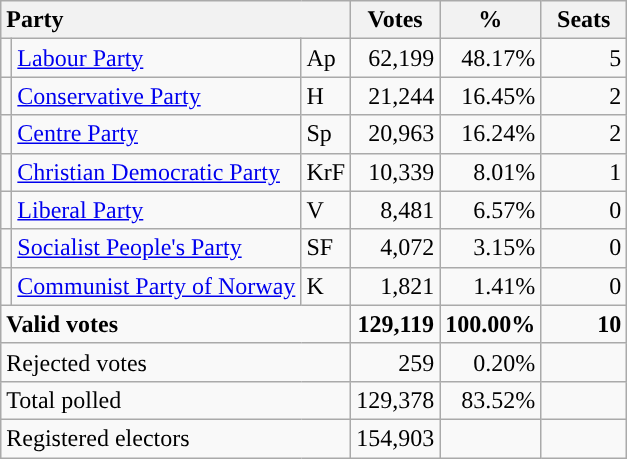<table class="wikitable" border="1" style="text-align:right;">
<tr>
<th style="text-align:left;" colspan=3>Party</th>
<th align=center width="50">Votes</th>
<th align=center width="50">%</th>
<th align=center width="50">Seats</th>
</tr>
<tr>
<td style="color:inherit;background:"></td>
<td align=left><a href='#'>Labour Party</a></td>
<td align=left>Ap</td>
<td>62,199</td>
<td>48.17%</td>
<td>5</td>
</tr>
<tr>
<td style="color:inherit;background:"></td>
<td align=left><a href='#'>Conservative Party</a></td>
<td align=left>H</td>
<td>21,244</td>
<td>16.45%</td>
<td>2</td>
</tr>
<tr>
<td style="color:inherit;background:"></td>
<td align=left><a href='#'>Centre Party</a></td>
<td align=left>Sp</td>
<td>20,963</td>
<td>16.24%</td>
<td>2</td>
</tr>
<tr>
<td style="color:inherit;background:"></td>
<td align=left><a href='#'>Christian Democratic Party</a></td>
<td align=left>KrF</td>
<td>10,339</td>
<td>8.01%</td>
<td>1</td>
</tr>
<tr>
<td style="color:inherit;background:"></td>
<td align=left><a href='#'>Liberal Party</a></td>
<td align=left>V</td>
<td>8,481</td>
<td>6.57%</td>
<td>0</td>
</tr>
<tr>
<td style="color:inherit;background:"></td>
<td align=left><a href='#'>Socialist People's Party</a></td>
<td align=left>SF</td>
<td>4,072</td>
<td>3.15%</td>
<td>0</td>
</tr>
<tr>
<td style="color:inherit;background:"></td>
<td align=left><a href='#'>Communist Party of Norway</a></td>
<td align=left>K</td>
<td>1,821</td>
<td>1.41%</td>
<td>0</td>
</tr>
<tr style="font-weight:bold">
<td align=left colspan=3>Valid votes</td>
<td>129,119</td>
<td>100.00%</td>
<td>10</td>
</tr>
<tr>
<td align=left colspan=3>Rejected votes</td>
<td>259</td>
<td>0.20%</td>
<td></td>
</tr>
<tr>
<td align=left colspan=3>Total polled</td>
<td>129,378</td>
<td>83.52%</td>
<td></td>
</tr>
<tr>
<td align=left colspan=3>Registered electors</td>
<td>154,903</td>
<td></td>
<td></td>
</tr>
</table>
